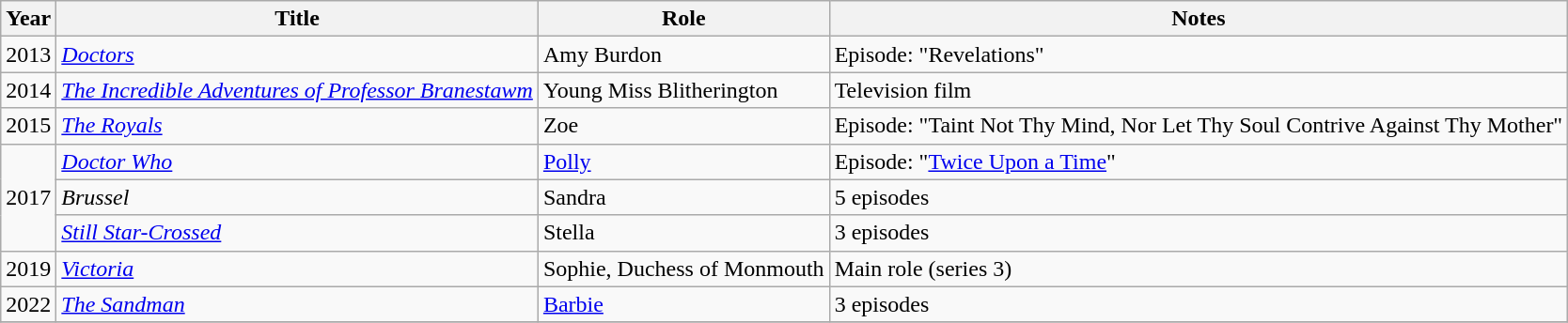<table class="wikitable sortable">
<tr>
<th>Year</th>
<th>Title</th>
<th>Role</th>
<th class="unsortable">Notes</th>
</tr>
<tr>
<td>2013</td>
<td><em><a href='#'>Doctors</a></em></td>
<td>Amy Burdon</td>
<td>Episode: "Revelations"</td>
</tr>
<tr>
<td>2014</td>
<td><em><a href='#'>The Incredible Adventures of Professor Branestawm</a></em></td>
<td>Young Miss Blitherington</td>
<td>Television film</td>
</tr>
<tr>
<td>2015</td>
<td><em><a href='#'>The Royals</a></em></td>
<td>Zoe</td>
<td>Episode: "Taint Not Thy Mind, Nor Let Thy Soul Contrive Against Thy Mother"</td>
</tr>
<tr>
<td rowspan="3">2017</td>
<td><em><a href='#'>Doctor Who</a></em></td>
<td><a href='#'>Polly</a></td>
<td>Episode: "<a href='#'>Twice Upon a Time</a>"</td>
</tr>
<tr>
<td><em>Brussel</em></td>
<td>Sandra</td>
<td>5 episodes</td>
</tr>
<tr>
<td><em><a href='#'>Still Star-Crossed</a></em></td>
<td>Stella</td>
<td>3 episodes</td>
</tr>
<tr>
<td>2019</td>
<td><em><a href='#'>Victoria</a></em></td>
<td>Sophie, Duchess of Monmouth</td>
<td>Main role (series 3)</td>
</tr>
<tr>
<td>2022</td>
<td><em><a href='#'>The Sandman</a></em></td>
<td><a href='#'>Barbie</a></td>
<td>3 episodes</td>
</tr>
<tr>
</tr>
</table>
